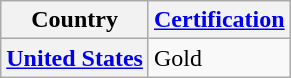<table class="wikitable plainrowheaders">
<tr>
<th scope="col">Country</th>
<th scope="col"><a href='#'>Certification</a></th>
</tr>
<tr>
<th scope="row"><a href='#'>United States</a></th>
<td>Gold</td>
</tr>
</table>
